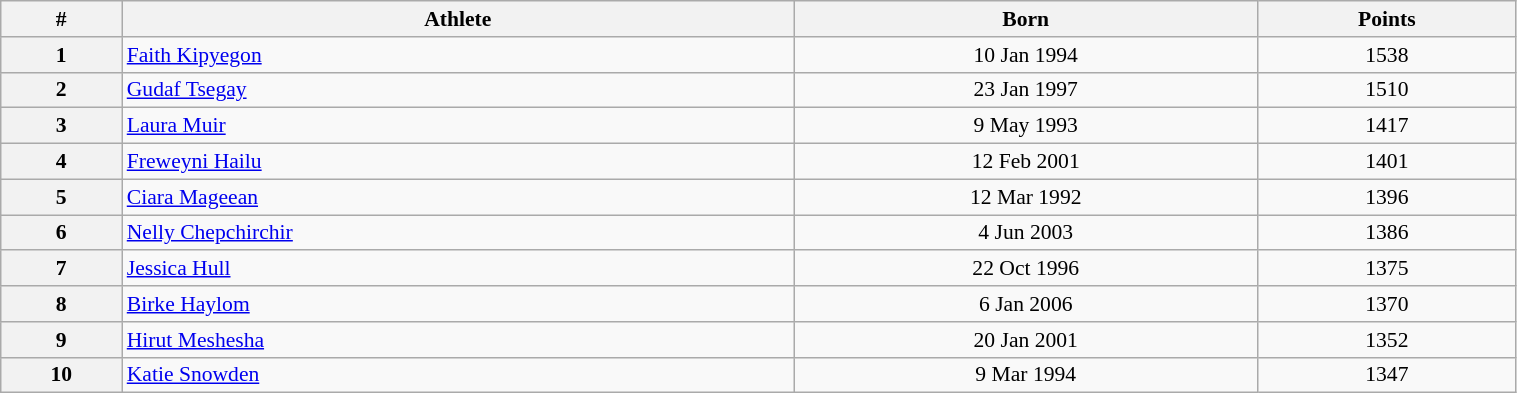<table class="wikitable" width=80% style="font-size:90%; text-align:center;">
<tr>
<th>#</th>
<th>Athlete</th>
<th>Born</th>
<th>Points</th>
</tr>
<tr>
<th>1</th>
<td align=left> <a href='#'>Faith Kipyegon</a></td>
<td>10 Jan 1994</td>
<td>1538</td>
</tr>
<tr>
<th>2</th>
<td align=left> <a href='#'>Gudaf Tsegay</a></td>
<td>23 Jan 1997</td>
<td>1510</td>
</tr>
<tr>
<th>3</th>
<td align=left> <a href='#'>Laura Muir</a></td>
<td>9 May 1993</td>
<td>1417</td>
</tr>
<tr>
<th>4</th>
<td align=left> <a href='#'>Freweyni Hailu</a></td>
<td>12 Feb 2001</td>
<td>1401</td>
</tr>
<tr>
<th>5</th>
<td align=left> <a href='#'>Ciara Mageean</a></td>
<td>12 Mar 1992</td>
<td>1396</td>
</tr>
<tr>
<th>6</th>
<td align=left> <a href='#'>Nelly Chepchirchir</a></td>
<td>4 Jun 2003</td>
<td>1386</td>
</tr>
<tr>
<th>7</th>
<td align=left> <a href='#'>Jessica Hull</a></td>
<td>22 Oct 1996</td>
<td>1375</td>
</tr>
<tr>
<th>8</th>
<td align=left> <a href='#'>Birke Haylom</a></td>
<td>6 Jan 2006</td>
<td>1370</td>
</tr>
<tr>
<th>9</th>
<td align=left> <a href='#'>Hirut Meshesha</a></td>
<td>20 Jan 2001</td>
<td>1352</td>
</tr>
<tr>
<th>10</th>
<td align=left> <a href='#'>Katie Snowden</a></td>
<td>9 Mar 1994</td>
<td>1347</td>
</tr>
</table>
